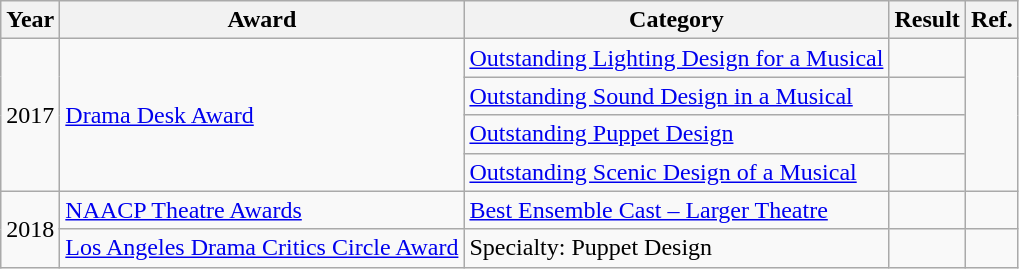<table class="wikitable">
<tr>
<th>Year</th>
<th>Award</th>
<th>Category</th>
<th>Result</th>
<th>Ref.</th>
</tr>
<tr>
<td rowspan=4>2017</td>
<td rowspan=4><a href='#'>Drama Desk Award</a></td>
<td><a href='#'>Outstanding Lighting Design for a Musical</a></td>
<td></td>
<td rowspan=4></td>
</tr>
<tr>
<td><a href='#'>Outstanding Sound Design in a Musical</a></td>
<td></td>
</tr>
<tr>
<td><a href='#'>Outstanding Puppet Design</a></td>
<td></td>
</tr>
<tr>
<td><a href='#'>Outstanding Scenic Design of a Musical</a></td>
<td></td>
</tr>
<tr>
<td rowspan=2>2018</td>
<td><a href='#'>NAACP Theatre Awards</a></td>
<td><a href='#'>Best Ensemble Cast – Larger Theatre</a></td>
<td></td>
<td></td>
</tr>
<tr>
<td><a href='#'>Los Angeles Drama Critics Circle Award</a></td>
<td>Specialty: Puppet Design</td>
<td></td>
<td></td>
</tr>
</table>
